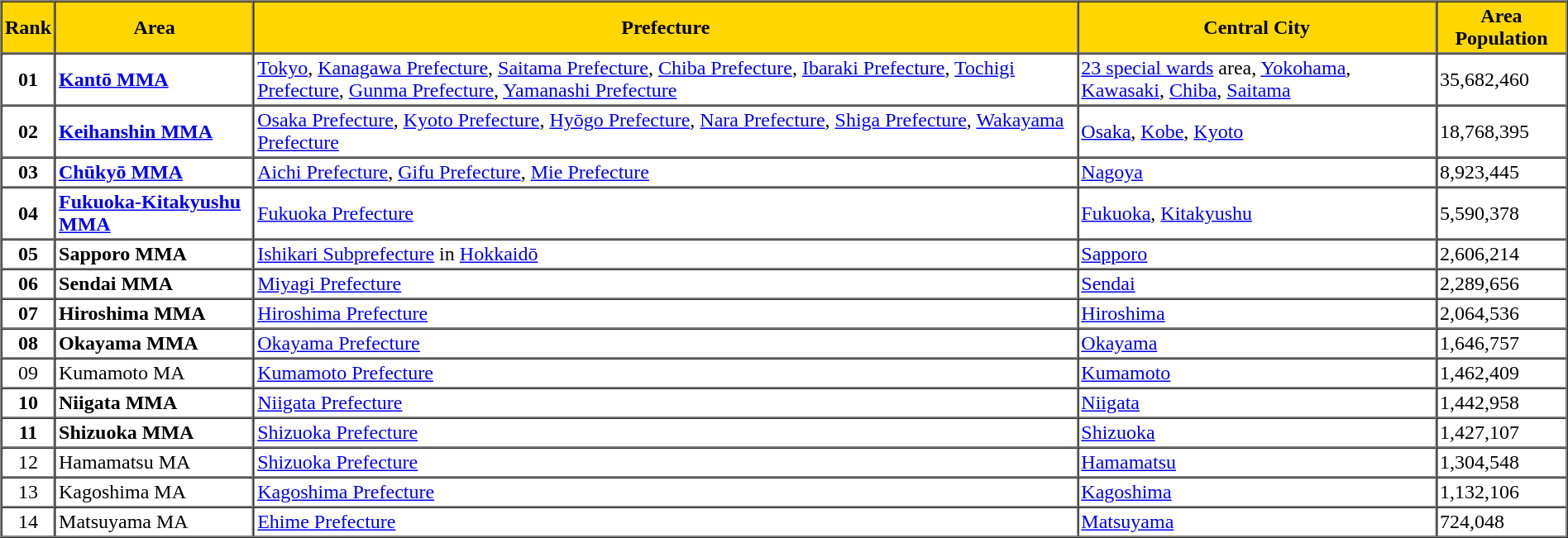<table border="1" cellpadding="2"  cellspacing="0">
<tr bgcolor="#FFD700">
<th>Rank</th>
<th>Area</th>
<th>Prefecture</th>
<th>Central City</th>
<th>Area Population</th>
</tr>
<tr>
<td align="center"><strong>01</strong></td>
<td><strong><a href='#'>Kantō MMA</a></strong></td>
<td><a href='#'>Tokyo</a>, <a href='#'>Kanagawa Prefecture</a>, <a href='#'>Saitama Prefecture</a>, <a href='#'>Chiba Prefecture</a>, <a href='#'>Ibaraki Prefecture</a>, <a href='#'>Tochigi Prefecture</a>, <a href='#'>Gunma Prefecture</a>, <a href='#'>Yamanashi Prefecture</a></td>
<td><a href='#'>23 special wards</a> area, <a href='#'>Yokohama</a>, <a href='#'>Kawasaki</a>, <a href='#'>Chiba</a>, <a href='#'>Saitama</a></td>
<td>35,682,460</td>
</tr>
<tr>
<td align="center"><strong>02</strong></td>
<td><strong><a href='#'>Keihanshin MMA</a></strong></td>
<td><a href='#'>Osaka Prefecture</a>, <a href='#'>Kyoto Prefecture</a>, <a href='#'>Hyōgo Prefecture</a>, <a href='#'>Nara Prefecture</a>, <a href='#'>Shiga Prefecture</a>, <a href='#'>Wakayama Prefecture</a></td>
<td><a href='#'>Osaka</a>, <a href='#'>Kobe</a>, <a href='#'>Kyoto</a></td>
<td>18,768,395</td>
</tr>
<tr>
<td align="center"><strong>03</strong></td>
<td><strong><a href='#'>Chūkyō MMA</a></strong></td>
<td><a href='#'>Aichi Prefecture</a>, <a href='#'>Gifu Prefecture</a>, <a href='#'>Mie Prefecture</a></td>
<td><a href='#'>Nagoya</a></td>
<td>8,923,445</td>
</tr>
<tr>
<td align="center"><strong>04</strong></td>
<td><strong><a href='#'>Fukuoka-Kitakyushu MMA</a></strong></td>
<td><a href='#'>Fukuoka Prefecture</a></td>
<td><a href='#'>Fukuoka</a>, <a href='#'>Kitakyushu</a></td>
<td>5,590,378</td>
</tr>
<tr>
<td align="center"><strong>05</strong></td>
<td><strong>Sapporo MMA</strong></td>
<td><a href='#'>Ishikari Subprefecture</a> in <a href='#'>Hokkaidō</a></td>
<td><a href='#'>Sapporo</a></td>
<td>2,606,214</td>
</tr>
<tr>
<td align="center"><strong>06</strong></td>
<td><strong>Sendai MMA</strong></td>
<td><a href='#'>Miyagi Prefecture</a></td>
<td><a href='#'>Sendai</a></td>
<td>2,289,656</td>
</tr>
<tr>
<td align="center"><strong>07</strong></td>
<td><strong>Hiroshima MMA</strong></td>
<td><a href='#'>Hiroshima Prefecture</a></td>
<td><a href='#'>Hiroshima</a></td>
<td>2,064,536</td>
</tr>
<tr>
<td align="center"><strong>08</strong></td>
<td><strong>Okayama MMA</strong></td>
<td><a href='#'>Okayama Prefecture</a></td>
<td><a href='#'>Okayama</a></td>
<td>1,646,757</td>
</tr>
<tr>
<td align="center">09</td>
<td>Kumamoto MA</td>
<td><a href='#'>Kumamoto Prefecture</a></td>
<td><a href='#'>Kumamoto</a></td>
<td>1,462,409</td>
</tr>
<tr>
<td align="center"><strong>10</strong></td>
<td><strong>Niigata MMA</strong></td>
<td><a href='#'>Niigata Prefecture</a></td>
<td><a href='#'>Niigata</a></td>
<td>1,442,958</td>
</tr>
<tr>
<td align="center"><strong>11</strong></td>
<td><strong>Shizuoka MMA</strong></td>
<td><a href='#'>Shizuoka Prefecture</a></td>
<td><a href='#'>Shizuoka</a></td>
<td>1,427,107</td>
</tr>
<tr>
<td align="center">12</td>
<td>Hamamatsu MA</td>
<td><a href='#'>Shizuoka Prefecture</a></td>
<td><a href='#'>Hamamatsu</a></td>
<td>1,304,548</td>
</tr>
<tr>
<td align="center">13</td>
<td>Kagoshima MA</td>
<td><a href='#'>Kagoshima Prefecture</a></td>
<td><a href='#'>Kagoshima</a></td>
<td>1,132,106</td>
</tr>
<tr>
<td align="center">14</td>
<td>Matsuyama MA</td>
<td><a href='#'>Ehime Prefecture</a></td>
<td><a href='#'>Matsuyama</a></td>
<td>724,048</td>
</tr>
</table>
